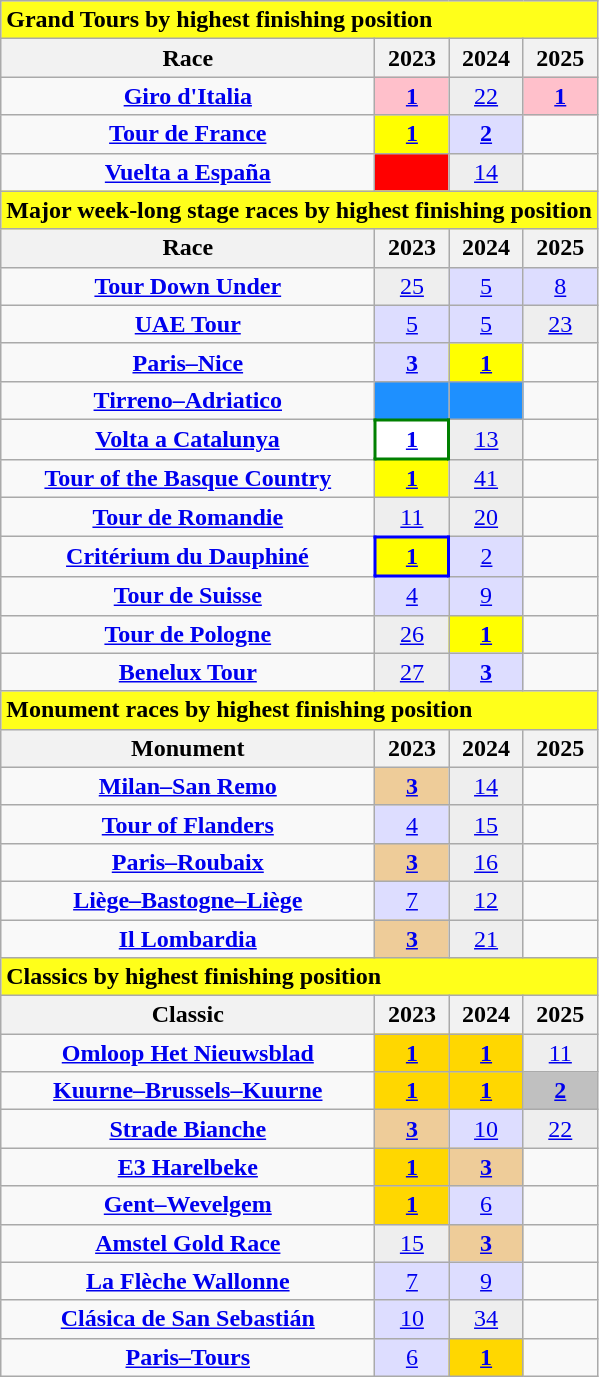<table class="wikitable">
<tr style="background:#eee;">
<td style="background:#ffff1a;" colspan=25><strong>Grand Tours by highest finishing position</strong></td>
</tr>
<tr>
<th>Race</th>
<th>2023</th>
<th>2024</th>
<th>2025</th>
</tr>
<tr align="center">
<td><strong><a href='#'>Giro d'Italia</a></strong></td>
<td style="background:pink"><a href='#'><strong>1</strong></a></td>
<td style="background:#eee"><a href='#'>22</a></td>
<td style="background:pink"><a href='#'><strong>1</strong></a></td>
</tr>
<tr align="center">
<td><strong><a href='#'>Tour de France</a></strong></td>
<td style="background:yellow;"><a href='#'><strong>1</strong></a></td>
<td style="background:#ddf"><a href='#'><strong>2</strong></a></td>
<td></td>
</tr>
<tr align="center">
<td><strong><a href='#'>Vuelta a España</a></strong></td>
<td style="background:red;"></td>
<td style="background:#eee"><a href='#'>14</a></td>
<td></td>
</tr>
<tr>
<td style="background:#ffff1a;" colspan=25><strong>Major week-long stage races by highest finishing position</strong></td>
</tr>
<tr>
<th>Race</th>
<th>2023</th>
<th>2024</th>
<th>2025</th>
</tr>
<tr align="center">
<td><strong><a href='#'>Tour Down Under</a></strong></td>
<td style="background:#eee;"><a href='#'>25</a></td>
<td style="background:#ddf;"><a href='#'>5</a></td>
<td style="background:#ddf;"><a href='#'>8</a></td>
</tr>
<tr align="center">
<td><strong><a href='#'>UAE Tour</a></strong></td>
<td style="background:#ddf;"><a href='#'>5</a></td>
<td style="background:#ddf;"><a href='#'>5</a></td>
<td style="background:#eee;"><a href='#'>23</a></td>
</tr>
<tr align="center">
<td><strong><a href='#'>Paris–Nice</a></strong></td>
<td style="background:#ddf;"><a href='#'><strong>3</strong></a></td>
<td style="background:yellow;"><a href='#'><strong>1</strong></a></td>
<td></td>
</tr>
<tr align="center">
<td><strong><a href='#'>Tirreno–Adriatico</a></strong></td>
<td style="background:dodgerblue;"></td>
<td style="background:dodgerblue;"></td>
<td></td>
</tr>
<tr align="center">
<td><strong><a href='#'>Volta a Catalunya</a></strong></td>
<td style="background:white; border:2px solid green;"><a href='#'><strong>1</strong></a></td>
<td style="background:#eee;"><a href='#'>13</a></td>
<td></td>
</tr>
<tr align="center">
<td><strong><a href='#'>Tour of the Basque Country</a></strong></td>
<td style="background:yellow;"><a href='#'><strong>1</strong></a></td>
<td style="background:#eee;"><a href='#'>41</a></td>
<td></td>
</tr>
<tr align="center">
<td><strong><a href='#'>Tour de Romandie</a></strong></td>
<td style="background:#eee;"><a href='#'>11</a></td>
<td style="background:#eee;"><a href='#'>20</a></td>
<td></td>
</tr>
<tr align="center">
<td><strong><a href='#'>Critérium du Dauphiné</a></strong></td>
<td style="background:yellow; border:2px solid blue"><a href='#'><strong>1</strong></a></td>
<td style="background:#ddf;"><a href='#'>2</a></td>
<td></td>
</tr>
<tr align="center">
<td><strong><a href='#'>Tour de Suisse</a></strong></td>
<td style="background:#ddf;"><a href='#'>4</a></td>
<td style="background:#ddf;"><a href='#'>9</a></td>
<td></td>
</tr>
<tr align="center">
<td><strong><a href='#'>Tour de Pologne</a></strong></td>
<td style="background:#eee;"><a href='#'>26</a></td>
<td style="background:yellow;"><a href='#'><strong>1</strong></a></td>
<td></td>
</tr>
<tr align="center">
<td><strong><a href='#'>Benelux Tour</a></strong></td>
<td style="background:#eee;"><a href='#'>27</a></td>
<td style="background:#ddf;"><a href='#'><strong>3</strong></a></td>
<td></td>
</tr>
<tr>
<td style="background:#ffff1a;" colspan=25><strong>Monument races by highest finishing position</strong></td>
</tr>
<tr>
<th>Monument</th>
<th>2023</th>
<th>2024</th>
<th>2025</th>
</tr>
<tr align="center">
<td><strong><a href='#'>Milan–San Remo</a></strong></td>
<td style="background:#ec9;"><a href='#'><strong>3</strong></a></td>
<td style="background:#eee;"><a href='#'>14</a></td>
<td></td>
</tr>
<tr align="center">
<td><strong><a href='#'>Tour of Flanders</a></strong></td>
<td style="background:#ddf;"><a href='#'>4</a></td>
<td style="background:#eee;"><a href='#'>15</a></td>
<td></td>
</tr>
<tr align="center">
<td><strong><a href='#'>Paris–Roubaix</a></strong></td>
<td style="background:#ec9;"><a href='#'><strong>3</strong></a></td>
<td style="background:#eee;"><a href='#'>16</a></td>
<td></td>
</tr>
<tr align="center">
<td><strong><a href='#'>Liège–Bastogne–Liège</a></strong></td>
<td style="background:#ddf;"><a href='#'>7</a></td>
<td style="background:#eee;"><a href='#'>12</a></td>
<td></td>
</tr>
<tr align="center">
<td><strong><a href='#'>Il Lombardia</a></strong></td>
<td style="background:#ec9;"><a href='#'><strong>3</strong></a></td>
<td style="background:#eee;"><a href='#'>21</a></td>
<td></td>
</tr>
<tr>
<td style="background:#ffff1a;" colspan=25><strong>Classics by highest finishing position</strong></td>
</tr>
<tr>
<th>Classic</th>
<th>2023</th>
<th>2024</th>
<th>2025</th>
</tr>
<tr align="center">
<td><strong><a href='#'>Omloop Het Nieuwsblad</a></strong></td>
<td style="background:gold;"><a href='#'><strong>1</strong></a></td>
<td style="background:gold;"><a href='#'><strong>1</strong></a></td>
<td style="background:#eee;"><a href='#'>11</a></td>
</tr>
<tr align="center">
<td><strong><a href='#'>Kuurne–Brussels–Kuurne</a></strong></td>
<td style="background:gold;"><a href='#'><strong>1</strong></a></td>
<td style="background:gold;"><a href='#'><strong>1</strong></a></td>
<td style="background:silver;"><a href='#'><strong>2</strong></a></td>
</tr>
<tr align="center">
<td><strong><a href='#'>Strade Bianche</a></strong></td>
<td style="background:#ec9;"><a href='#'><strong>3</strong></a></td>
<td style="background:#ddf;"><a href='#'>10</a></td>
<td style="background:#eee;"><a href='#'>22</a></td>
</tr>
<tr align="center">
<td><strong><a href='#'>E3 Harelbeke</a></strong></td>
<td style="background:gold;"><a href='#'><strong>1</strong></a></td>
<td style="background:#ec9;"><a href='#'><strong>3</strong></a></td>
<td></td>
</tr>
<tr align="center">
<td><strong><a href='#'>Gent–Wevelgem</a></strong></td>
<td style="background:gold;"><a href='#'><strong>1</strong></a></td>
<td style="background:#ddf;"><a href='#'>6</a></td>
<td></td>
</tr>
<tr align="center">
<td><strong><a href='#'>Amstel Gold Race</a></strong></td>
<td style="background:#eee;"><a href='#'>15</a></td>
<td style="background:#ec9;"><a href='#'><strong>3</strong></a></td>
<td></td>
</tr>
<tr align="center">
<td><strong><a href='#'>La Flèche Wallonne</a></strong></td>
<td style="background:#ddf;"><a href='#'>7</a></td>
<td style="background:#ddf;"><a href='#'>9</a></td>
<td></td>
</tr>
<tr align="center">
<td><strong><a href='#'>Clásica de San Sebastián</a></strong></td>
<td style="background:#ddf;"><a href='#'>10</a></td>
<td style="background:#eee;"><a href='#'>34</a></td>
<td></td>
</tr>
<tr align="center">
<td><strong><a href='#'>Paris–Tours</a></strong></td>
<td style="background:#ddf;"><a href='#'>6</a></td>
<td style="background:gold;"><a href='#'><strong>1</strong></a></td>
<td></td>
</tr>
</table>
